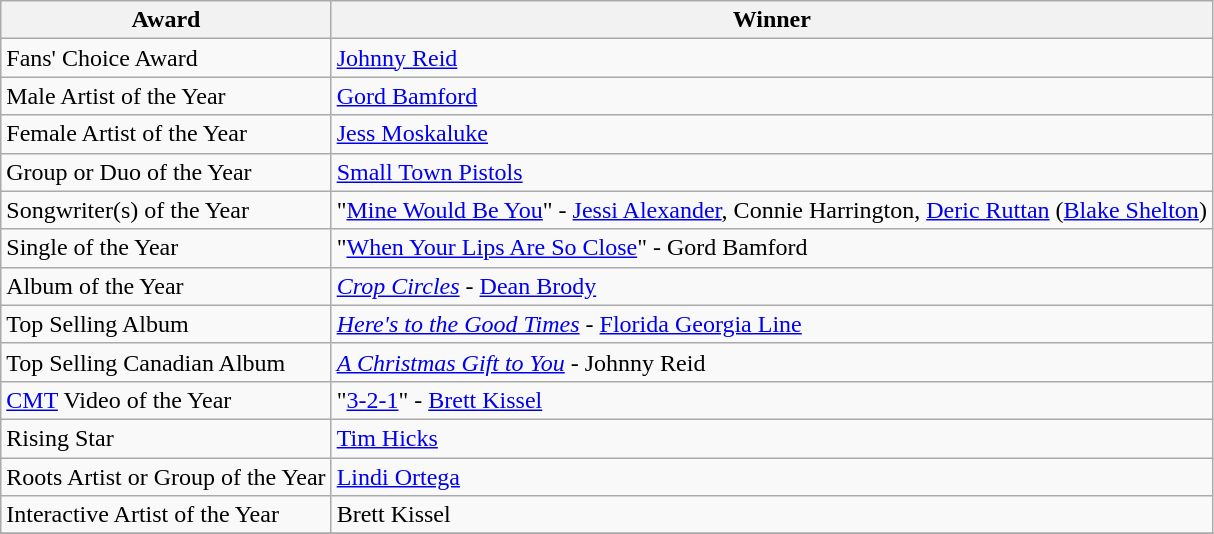<table class="wikitable">
<tr>
<th>Award</th>
<th>Winner</th>
</tr>
<tr>
<td>Fans' Choice Award</td>
<td><a href='#'>Johnny Reid</a></td>
</tr>
<tr>
<td>Male Artist of the Year</td>
<td><a href='#'>Gord Bamford</a></td>
</tr>
<tr>
<td>Female Artist of the Year</td>
<td><a href='#'>Jess Moskaluke</a></td>
</tr>
<tr>
<td>Group or Duo of the Year</td>
<td><a href='#'>Small Town Pistols</a></td>
</tr>
<tr>
<td>Songwriter(s) of the Year</td>
<td>"<a href='#'>Mine Would Be You</a>" - <a href='#'>Jessi Alexander</a>, Connie Harrington, <a href='#'>Deric Ruttan</a> (<a href='#'>Blake Shelton</a>)</td>
</tr>
<tr>
<td>Single of the Year</td>
<td>"<a href='#'>When Your Lips Are So Close</a>" - Gord Bamford</td>
</tr>
<tr>
<td>Album of the Year</td>
<td><em><a href='#'>Crop Circles</a></em> - <a href='#'>Dean Brody</a></td>
</tr>
<tr>
<td>Top Selling Album</td>
<td><em><a href='#'>Here's to the Good Times</a></em> - <a href='#'>Florida Georgia Line</a></td>
</tr>
<tr>
<td>Top Selling Canadian Album</td>
<td><em><a href='#'>A Christmas Gift to You</a></em> - Johnny Reid</td>
</tr>
<tr>
<td><a href='#'>CMT</a> Video of the Year</td>
<td>"<a href='#'>3-2-1</a>" - <a href='#'>Brett Kissel</a></td>
</tr>
<tr>
<td>Rising Star</td>
<td><a href='#'>Tim Hicks</a></td>
</tr>
<tr>
<td>Roots Artist or Group of the Year</td>
<td><a href='#'>Lindi Ortega</a></td>
</tr>
<tr>
<td>Interactive Artist of the Year</td>
<td>Brett Kissel</td>
</tr>
<tr>
</tr>
</table>
